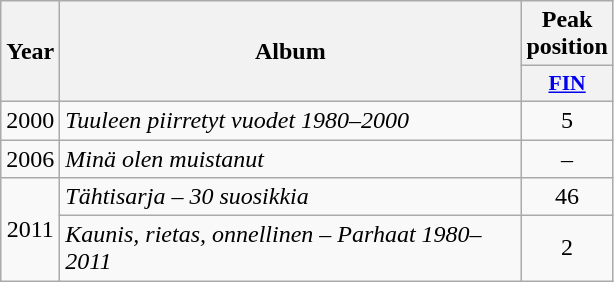<table class="wikitable">
<tr>
<th align="center" rowspan="2" width="10">Year</th>
<th align="center" rowspan="2" width="300">Album</th>
<th align="center" colspan="1" width="20">Peak position</th>
</tr>
<tr>
<th scope="col" style="width:3em;font-size:90%;"><a href='#'>FIN</a><br></th>
</tr>
<tr>
<td style="text-align:center;">2000</td>
<td><em>Tuuleen piirretyt vuodet 1980–2000</em></td>
<td style="text-align:center;">5</td>
</tr>
<tr>
<td style="text-align:center;">2006</td>
<td><em>Minä olen muistanut</em></td>
<td style="text-align:center;">–</td>
</tr>
<tr>
<td style="text-align:center;" rowspan=2>2011</td>
<td><em>Tähtisarja – 30 suosikkia</em></td>
<td style="text-align:center;">46</td>
</tr>
<tr>
<td><em>Kaunis, rietas, onnellinen – Parhaat 1980–2011</em></td>
<td style="text-align:center;">2</td>
</tr>
</table>
